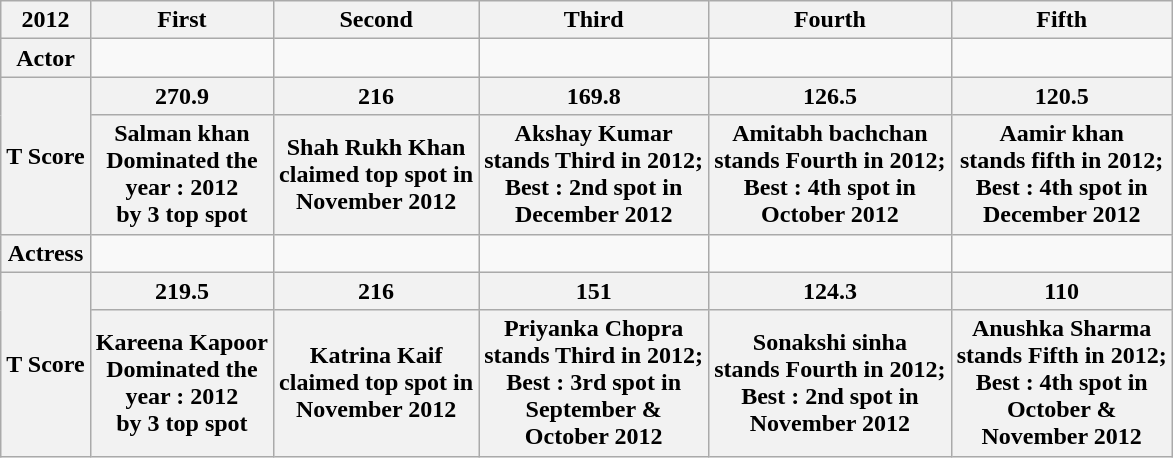<table class="wikitable sortable">
<tr>
<th>2012</th>
<th>First</th>
<th>Second</th>
<th>Third</th>
<th>Fourth</th>
<th>Fifth</th>
</tr>
<tr>
<th>Actor</th>
<td></td>
<td></td>
<td></td>
<td></td>
<td></td>
</tr>
<tr>
<th rowspan="2">T Score</th>
<th>270.9</th>
<th>216</th>
<th>169.8</th>
<th>126.5</th>
<th>120.5</th>
</tr>
<tr>
<th>Salman khan<br>Dominated the<br>year : 2012<br>by 3 top spot</th>
<th>Shah Rukh Khan<br>claimed top spot in<br>November 2012</th>
<th>Akshay Kumar<br>stands Third in 2012;<br>Best : 2nd spot in<br>December 2012</th>
<th>Amitabh bachchan<br>stands Fourth in 2012;<br>Best : 4th spot in<br>October 2012</th>
<th>Aamir khan<br>stands fifth in 2012;<br>Best : 4th spot in<br>December 2012</th>
</tr>
<tr>
<th>Actress</th>
<td></td>
<td></td>
<td></td>
<td></td>
<td></td>
</tr>
<tr>
<th rowspan="2">T Score</th>
<th>219.5</th>
<th>216</th>
<th>151</th>
<th>124.3</th>
<th>110</th>
</tr>
<tr>
<th>Kareena Kapoor<br>Dominated the<br>year : 2012<br>by 3 top spot</th>
<th>Katrina Kaif<br>claimed top spot in<br>November 2012</th>
<th>Priyanka Chopra<br>stands Third in 2012;<br>Best : 3rd spot in<br>September &<br>October 2012</th>
<th>Sonakshi sinha<br>stands Fourth in 2012;<br>Best : 2nd spot in<br>November 2012</th>
<th>Anushka Sharma<br>stands Fifth in 2012;<br>Best : 4th spot in<br>October &<br>November 2012</th>
</tr>
</table>
